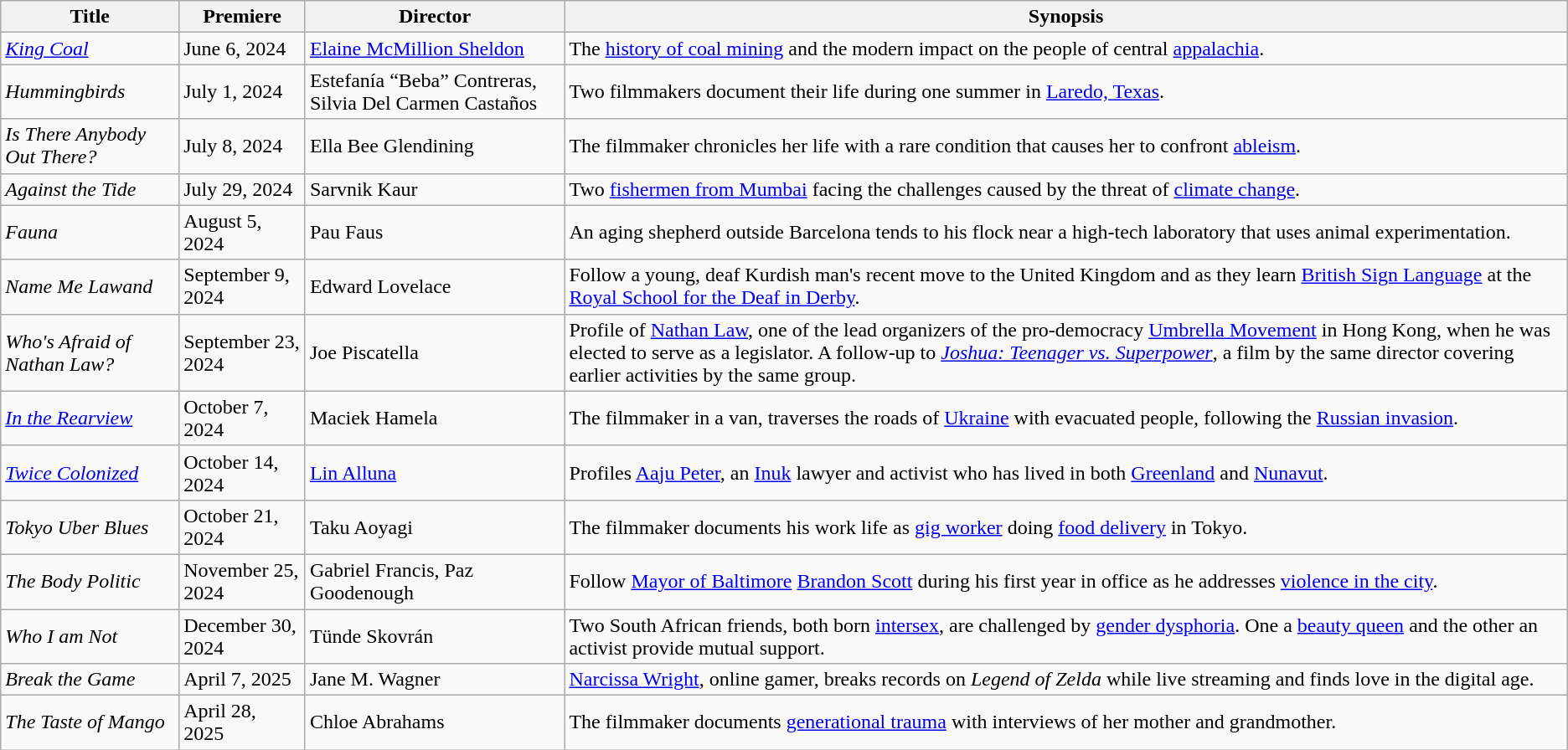<table class="wikitable sortable">
<tr>
<th>Title</th>
<th>Premiere</th>
<th>Director</th>
<th>Synopsis</th>
</tr>
<tr>
<td><em><a href='#'>King Coal</a></em></td>
<td>June 6, 2024</td>
<td><a href='#'>Elaine McMillion Sheldon</a></td>
<td>The <a href='#'>history of coal mining</a> and the modern impact on the people of central <a href='#'>appalachia</a>.</td>
</tr>
<tr>
<td><em>Hummingbirds</em></td>
<td>July 1, 2024</td>
<td>Estefanía “Beba” Contreras, Silvia Del Carmen Castaños</td>
<td>Two filmmakers document their life during one summer in <a href='#'>Laredo, Texas</a>.</td>
</tr>
<tr>
<td><em>Is There Anybody Out There?</em></td>
<td>July 8, 2024</td>
<td>Ella Bee Glendining</td>
<td>The filmmaker chronicles her life with a rare condition that causes her to confront <a href='#'>ableism</a>.</td>
</tr>
<tr>
<td><em>Against the Tide</em></td>
<td>July 29, 2024</td>
<td>Sarvnik Kaur</td>
<td>Two <a href='#'>fishermen from Mumbai</a> facing the challenges caused by the threat of <a href='#'>climate change</a>.</td>
</tr>
<tr>
<td><em>Fauna</em></td>
<td>August 5, 2024</td>
<td>Pau Faus</td>
<td>An aging shepherd outside Barcelona tends to his flock near a high-tech laboratory that uses animal experimentation.</td>
</tr>
<tr>
<td><em>Name Me Lawand</em></td>
<td>September 9, 2024</td>
<td>Edward Lovelace</td>
<td>Follow a young, deaf Kurdish man's recent move to the United Kingdom and as they learn <a href='#'>British Sign Language</a> at the <a href='#'>Royal School for the Deaf in Derby</a>.</td>
</tr>
<tr>
<td><em>Who's Afraid of Nathan Law?</em></td>
<td>September 23, 2024</td>
<td>Joe Piscatella</td>
<td>Profile of <a href='#'>Nathan Law</a>, one of the lead organizers of the pro-democracy <a href='#'>Umbrella Movement</a> in Hong Kong, when he was elected to serve as a legislator. A follow-up to <em><a href='#'>Joshua: Teenager vs. Superpower</a></em>, a film by the same director covering earlier activities by the same group.</td>
</tr>
<tr>
<td><em><a href='#'>In the Rearview</a></em></td>
<td>October 7, 2024</td>
<td>Maciek Hamela</td>
<td>The filmmaker in a van, traverses the roads of <a href='#'>Ukraine</a> with evacuated people, following the <a href='#'>Russian invasion</a>.</td>
</tr>
<tr>
<td><em><a href='#'>Twice Colonized</a></em></td>
<td>October 14, 2024</td>
<td><a href='#'>Lin Alluna</a></td>
<td>Profiles <a href='#'>Aaju Peter</a>, an <a href='#'>Inuk</a> lawyer and activist who has lived in both <a href='#'>Greenland</a> and <a href='#'>Nunavut</a>.</td>
</tr>
<tr>
<td><em>Tokyo Uber Blues</em></td>
<td>October 21, 2024</td>
<td>Taku Aoyagi</td>
<td>The filmmaker documents his work life as <a href='#'>gig worker</a> doing <a href='#'>food delivery</a> in Tokyo.</td>
</tr>
<tr>
<td><em>The Body Politic</em></td>
<td>November 25, 2024</td>
<td>Gabriel Francis, Paz Goodenough</td>
<td>Follow <a href='#'>Mayor of Baltimore</a> <a href='#'>Brandon Scott</a> during his first year in office as he addresses <a href='#'>violence in the city</a>.</td>
</tr>
<tr>
<td><em>Who I am Not</em></td>
<td>December 30, 2024</td>
<td>Tünde Skovrán</td>
<td>Two South African friends, both born <a href='#'>intersex</a>, are challenged by <a href='#'>gender dysphoria</a>. One a <a href='#'>beauty queen</a> and the other an activist provide mutual support.</td>
</tr>
<tr>
<td><em>Break the Game</em></td>
<td>April 7, 2025</td>
<td>Jane M. Wagner</td>
<td><a href='#'>Narcissa Wright</a>, online gamer, breaks records on <em>Legend of Zelda</em> while live streaming and finds love in the digital age.</td>
</tr>
<tr>
<td><em>The Taste of Mango</em></td>
<td>April 28, 2025</td>
<td>Chloe Abrahams</td>
<td>The filmmaker documents <a href='#'>generational trauma</a> with interviews of her mother and grandmother.</td>
</tr>
</table>
